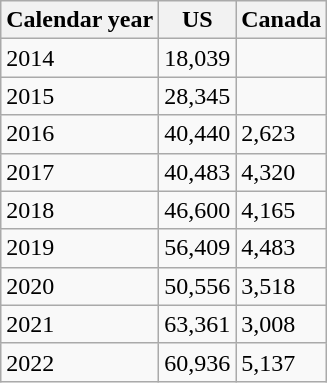<table class="wikitable">
<tr>
<th>Calendar year</th>
<th>US</th>
<th>Canada</th>
</tr>
<tr>
<td>2014</td>
<td>18,039</td>
<td></td>
</tr>
<tr>
<td>2015</td>
<td>28,345</td>
<td></td>
</tr>
<tr>
<td>2016</td>
<td>40,440</td>
<td>2,623</td>
</tr>
<tr>
<td>2017</td>
<td>40,483</td>
<td>4,320</td>
</tr>
<tr>
<td>2018</td>
<td>46,600</td>
<td>4,165</td>
</tr>
<tr>
<td>2019</td>
<td>56,409</td>
<td>4,483</td>
</tr>
<tr>
<td>2020</td>
<td>50,556</td>
<td>3,518</td>
</tr>
<tr>
<td>2021</td>
<td>63,361</td>
<td>3,008</td>
</tr>
<tr>
<td>2022</td>
<td>60,936</td>
<td>5,137</td>
</tr>
</table>
